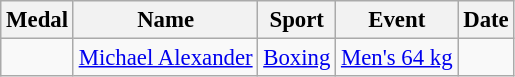<table class="wikitable sortable" style="font-size:95%">
<tr>
<th>Medal</th>
<th>Name</th>
<th>Sport</th>
<th>Event</th>
<th>Date</th>
</tr>
<tr>
<td></td>
<td><a href='#'>Michael Alexander</a></td>
<td><a href='#'>Boxing</a></td>
<td><a href='#'>Men's 64 kg</a></td>
<td></td>
</tr>
</table>
